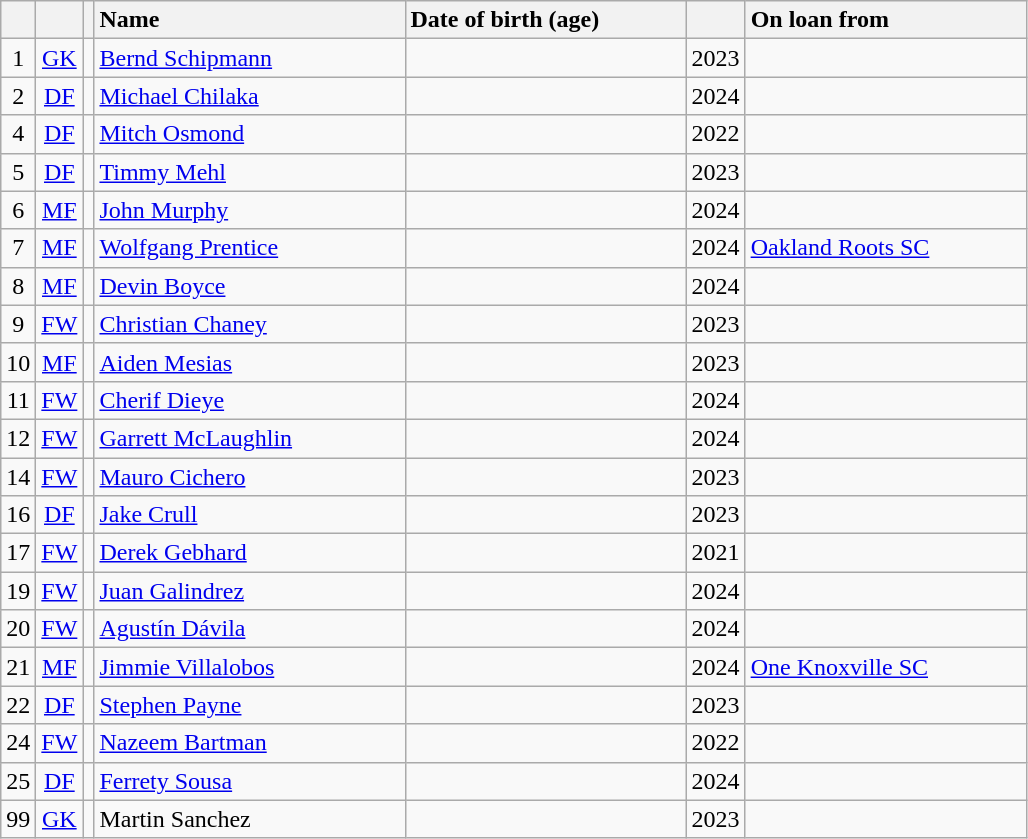<table class="wikitable sortable" style="text-align:center;">
<tr>
<th></th>
<th></th>
<th></th>
<th style="text-align:left; width:200px;">Name</th>
<th style="text-align:left; width:180px;">Date of birth (age)</th>
<th></th>
<th style="text-align:left; width:180px;">On loan from</th>
</tr>
<tr>
<td>1</td>
<td><a href='#'>GK</a></td>
<td></td>
<td data-sort-value="Schipmann, Bernd" style="text-align:left;"><a href='#'>Bernd Schipmann</a></td>
<td style="text-align:left;"></td>
<td>2023</td>
<td style="text-align:left;"></td>
</tr>
<tr>
<td>2</td>
<td><a href='#'>DF</a></td>
<td></td>
<td data-sort-value="Chilaka, Michael" style="text-align:left;"><a href='#'>Michael Chilaka</a></td>
<td style="text-align:left;"></td>
<td>2024</td>
<td style="text-align:left;"></td>
</tr>
<tr>
<td>4</td>
<td><a href='#'>DF</a></td>
<td></td>
<td data-sort-value="Osmond, Mitch" style="text-align:left;"><a href='#'>Mitch Osmond</a></td>
<td style="text-align:left;"></td>
<td>2022</td>
<td style="text-align:left;"></td>
</tr>
<tr>
<td>5</td>
<td><a href='#'>DF</a></td>
<td></td>
<td data-sort-value="Mehl, Timmy" style="text-align:left;"><a href='#'>Timmy Mehl</a></td>
<td style="text-align:left;"></td>
<td>2023</td>
<td style="text-align:left;"></td>
</tr>
<tr>
<td>6</td>
<td><a href='#'>MF</a></td>
<td></td>
<td data-sort-value="Murphy, John" style="text-align:left;"><a href='#'>John Murphy</a></td>
<td style="text-align:left;"></td>
<td>2024</td>
<td style="text-align:left;"></td>
</tr>
<tr>
<td>7</td>
<td><a href='#'>MF</a></td>
<td></td>
<td data-sort-value="Prentice, Wolfgang" style="text-align:left;"><a href='#'>Wolfgang Prentice</a></td>
<td style="text-align:left;"></td>
<td>2024</td>
<td style="text-align:left;"><a href='#'>Oakland Roots SC</a></td>
</tr>
<tr>
<td>8</td>
<td><a href='#'>MF</a></td>
<td></td>
<td data-sort-value="Boyce, Devin" style="text-align:left;"><a href='#'>Devin Boyce</a></td>
<td style="text-align:left;"></td>
<td>2024</td>
<td style="text-align:left;"></td>
</tr>
<tr>
<td>9</td>
<td><a href='#'>FW</a></td>
<td></td>
<td data-sort-value="Chaney, Christian" style="text-align:left;"><a href='#'>Christian Chaney</a></td>
<td style="text-align:left;"></td>
<td>2023</td>
<td style="text-align:left;"></td>
</tr>
<tr>
<td>10</td>
<td><a href='#'>MF</a></td>
<td></td>
<td data-sort-value="Mesias, Aiden" style="text-align:left;"><a href='#'>Aiden Mesias</a></td>
<td style="text-align:left;"></td>
<td>2023</td>
<td style="text-align:left;"></td>
</tr>
<tr>
<td>11</td>
<td><a href='#'>FW</a></td>
<td></td>
<td data-sort-value="Dieye, Cherif" style="text-align:left;"><a href='#'>Cherif Dieye</a></td>
<td style="text-align:left;"></td>
<td>2024</td>
<td style="text-align:left;"></td>
</tr>
<tr>
<td>12</td>
<td><a href='#'>FW</a></td>
<td></td>
<td data-sort-value="McLaughlin, Garrett" style="text-align:left;"><a href='#'>Garrett McLaughlin</a></td>
<td style="text-align:left;"></td>
<td>2024</td>
<td style="text-align:left;"></td>
</tr>
<tr>
<td>14</td>
<td><a href='#'>FW</a></td>
<td></td>
<td data-sort-value="Cichero, Mauro" style="text-align:left;"><a href='#'>Mauro Cichero</a></td>
<td style="text-align:left;"></td>
<td>2023</td>
<td style="text-align:left;"></td>
</tr>
<tr>
<td>16</td>
<td><a href='#'>DF</a></td>
<td></td>
<td data-sort-value="Crull, Jake" style="text-align:left;"><a href='#'>Jake Crull</a></td>
<td style="text-align:left;"></td>
<td>2023</td>
<td style="text-align:left;"></td>
</tr>
<tr>
<td>17</td>
<td><a href='#'>FW</a></td>
<td></td>
<td data-sort-value="Gebhard, Derek" style="text-align:left;"><a href='#'>Derek Gebhard</a></td>
<td style="text-align:left;"></td>
<td>2021</td>
<td style="text-align:left;"></td>
</tr>
<tr>
<td>19</td>
<td><a href='#'>FW</a></td>
<td></td>
<td data-sort-value="Galindrez, Juan" style="text-align:left;"><a href='#'>Juan Galindrez</a></td>
<td style="text-align:left;"></td>
<td>2024</td>
<td style="text-align:left;"></td>
</tr>
<tr>
<td>20</td>
<td><a href='#'>FW</a></td>
<td></td>
<td data-sort-value="Davila, Agustin" style="text-align:left;"><a href='#'>Agustín Dávila</a></td>
<td style="text-align:left;"></td>
<td>2024</td>
<td style="text-align:left;"></td>
</tr>
<tr>
<td>21</td>
<td><a href='#'>MF</a></td>
<td></td>
<td data-sort-value="Villalobos, Jimmie" style="text-align:left;"><a href='#'>Jimmie Villalobos</a></td>
<td style="text-align:left;"></td>
<td>2024</td>
<td style="text-align:left;"><a href='#'>One Knoxville SC</a></td>
</tr>
<tr>
<td>22</td>
<td><a href='#'>DF</a></td>
<td></td>
<td data-sort-value="Payne, Stephen" style="text-align:left;"><a href='#'>Stephen Payne</a></td>
<td style="text-align:left;"></td>
<td>2023</td>
<td style="text-align:left;"></td>
</tr>
<tr>
<td>24</td>
<td><a href='#'>FW</a></td>
<td></td>
<td data-sort-value="Bartman, Nazeem" style="text-align:left;"><a href='#'>Nazeem Bartman</a></td>
<td style="text-align:left;"></td>
<td>2022</td>
<td style="text-align:left;"></td>
</tr>
<tr>
<td>25</td>
<td><a href='#'>DF</a></td>
<td></td>
<td data-sort-value="Sousa, Ferrety" style="text-align:left;"><a href='#'>Ferrety Sousa</a></td>
<td style="text-align:left;"></td>
<td>2024</td>
<td style="text-align:left;"></td>
</tr>
<tr>
<td>99</td>
<td><a href='#'>GK</a></td>
<td></td>
<td data-sort-value="Sanchez, Martin" style="text-align:left;">Martin Sanchez</td>
<td style="text-align:left;"></td>
<td>2023</td>
<td style="text-align:left;"></td>
</tr>
</table>
